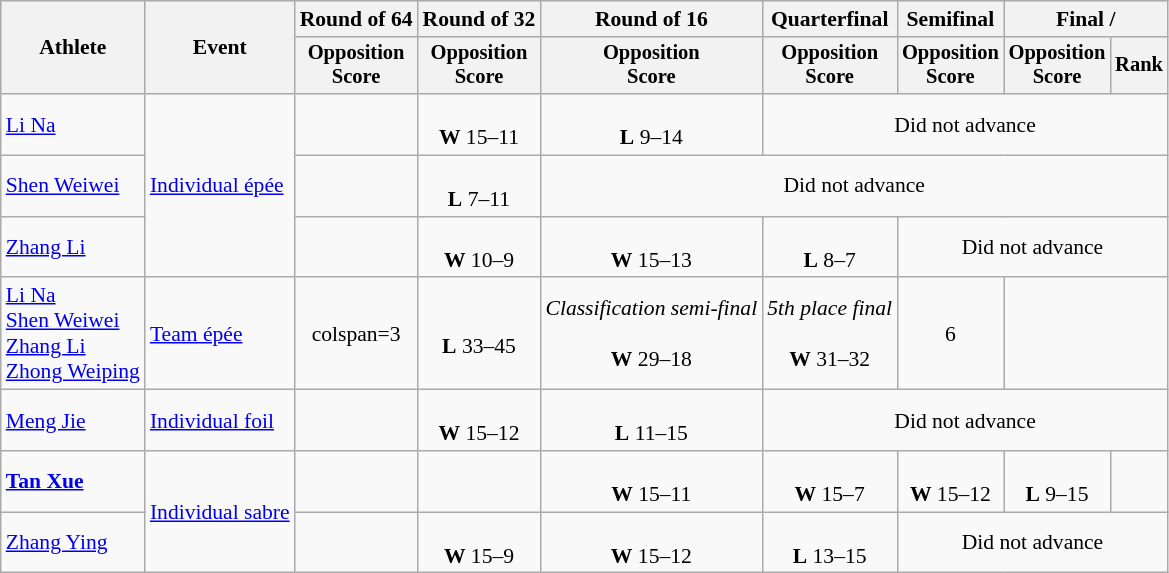<table class="wikitable" style="font-size:90%">
<tr>
<th rowspan="2">Athlete</th>
<th rowspan="2">Event</th>
<th>Round of 64</th>
<th>Round of 32</th>
<th>Round of 16</th>
<th>Quarterfinal</th>
<th>Semifinal</th>
<th colspan=2>Final / </th>
</tr>
<tr style="font-size:95%">
<th>Opposition <br> Score</th>
<th>Opposition <br> Score</th>
<th>Opposition <br> Score</th>
<th>Opposition <br> Score</th>
<th>Opposition <br> Score</th>
<th>Opposition <br> Score</th>
<th>Rank</th>
</tr>
<tr align=center>
<td align=left><a href='#'>Li Na</a></td>
<td style="text-align:left;" rowspan="3"><a href='#'>Individual épée</a></td>
<td></td>
<td><br><strong>W</strong> 15–11</td>
<td><br><strong>L</strong> 9–14</td>
<td colspan=4>Did not advance</td>
</tr>
<tr align=center>
<td align=left><a href='#'>Shen Weiwei</a></td>
<td></td>
<td><br><strong>L</strong> 7–11</td>
<td colspan=5>Did not advance</td>
</tr>
<tr align=center>
<td align=left><a href='#'>Zhang Li</a></td>
<td></td>
<td><br><strong>W</strong> 10–9</td>
<td><br><strong>W</strong> 15–13</td>
<td><br><strong>L</strong> 8–7</td>
<td colspan=3>Did not advance</td>
</tr>
<tr align=center>
<td align=left><a href='#'>Li Na</a><br><a href='#'>Shen Weiwei</a><br><a href='#'>Zhang Li</a><br><a href='#'>Zhong Weiping</a></td>
<td align=left><a href='#'>Team épée</a></td>
<td>colspan=3 </td>
<td><br><strong>L</strong> 33–45</td>
<td><em>Classification semi-final</em><br><br><strong>W</strong> 29–18</td>
<td><em>5th place final</em><br><br><strong>W</strong> 31–32</td>
<td>6</td>
</tr>
<tr align=center>
<td align=left><a href='#'>Meng Jie</a></td>
<td align=left><a href='#'>Individual foil</a></td>
<td></td>
<td><br><strong>W</strong> 15–12</td>
<td><br><strong>L</strong> 11–15</td>
<td colspan=4>Did not advance</td>
</tr>
<tr align=center>
<td align=left><strong><a href='#'>Tan Xue</a></strong></td>
<td style="text-align:left;" rowspan="2"><a href='#'>Individual sabre</a></td>
<td></td>
<td></td>
<td><br><strong>W</strong> 15–11</td>
<td><br><strong>W</strong> 15–7</td>
<td><br><strong>W</strong> 15–12</td>
<td><br><strong>L</strong> 9–15</td>
<td></td>
</tr>
<tr align=center>
<td align=left><a href='#'>Zhang Ying</a></td>
<td></td>
<td><br><strong>W</strong> 15–9</td>
<td><br><strong>W</strong> 15–12</td>
<td><br><strong>L</strong> 13–15</td>
<td colspan=3>Did not advance</td>
</tr>
</table>
